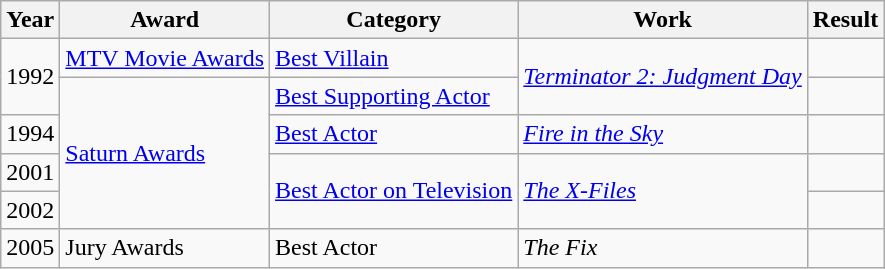<table class="wikitable sortable">
<tr>
<th>Year</th>
<th>Award</th>
<th>Category</th>
<th>Work</th>
<th>Result</th>
</tr>
<tr>
<td rowspan=2>1992</td>
<td><a href='#'>MTV Movie Awards</a></td>
<td><a href='#'>Best Villain</a></td>
<td rowspan=2><em><a href='#'>Terminator 2: Judgment Day</a></em></td>
<td></td>
</tr>
<tr>
<td rowspan=4><a href='#'>Saturn Awards</a></td>
<td><a href='#'>Best Supporting Actor</a></td>
<td></td>
</tr>
<tr>
<td>1994</td>
<td><a href='#'>Best Actor</a></td>
<td><em><a href='#'>Fire in the Sky</a></em></td>
<td></td>
</tr>
<tr>
<td>2001</td>
<td rowspan=2><a href='#'>Best Actor on Television</a></td>
<td rowspan=2><em><a href='#'>The X-Files</a></em></td>
<td></td>
</tr>
<tr>
<td>2002</td>
<td></td>
</tr>
<tr>
<td>2005</td>
<td>Jury Awards</td>
<td>Best Actor</td>
<td><em>The Fix</em></td>
<td></td>
</tr>
</table>
